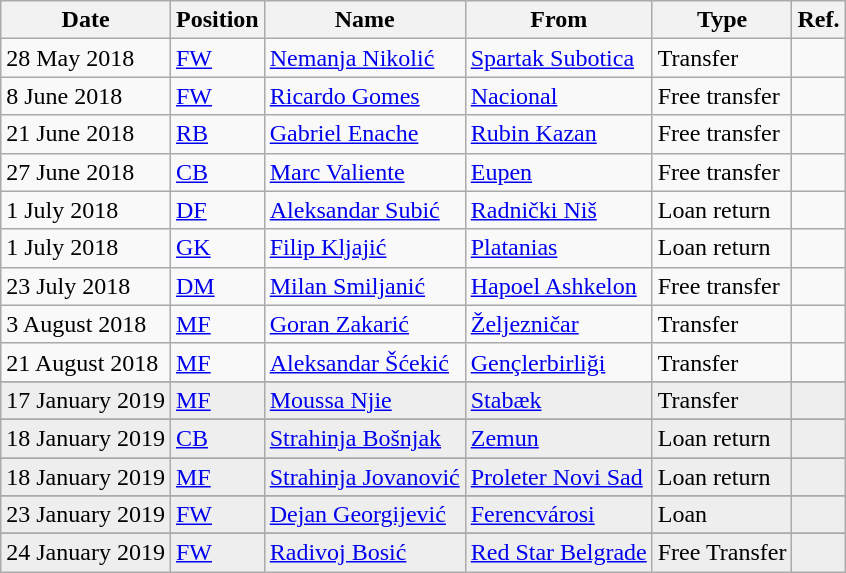<table class="wikitable">
<tr>
<th>Date</th>
<th>Position</th>
<th>Name</th>
<th>From</th>
<th>Type</th>
<th>Ref.</th>
</tr>
<tr>
<td>28 May 2018</td>
<td><a href='#'>FW</a></td>
<td> <a href='#'>Nemanja Nikolić</a></td>
<td> <a href='#'>Spartak Subotica</a></td>
<td>Transfer</td>
<td></td>
</tr>
<tr>
<td>8 June 2018</td>
<td><a href='#'>FW</a></td>
<td> <a href='#'>Ricardo Gomes</a></td>
<td> <a href='#'>Nacional</a></td>
<td>Free transfer</td>
<td></td>
</tr>
<tr>
<td>21 June 2018</td>
<td><a href='#'>RB</a></td>
<td> <a href='#'>Gabriel Enache</a></td>
<td> <a href='#'>Rubin Kazan</a></td>
<td>Free transfer</td>
<td></td>
</tr>
<tr>
<td>27 June 2018</td>
<td><a href='#'>CB</a></td>
<td> <a href='#'>Marc Valiente</a></td>
<td> <a href='#'>Eupen</a></td>
<td>Free transfer</td>
<td></td>
</tr>
<tr>
<td>1 July 2018</td>
<td><a href='#'>DF</a></td>
<td> <a href='#'>Aleksandar Subić</a></td>
<td> <a href='#'>Radnički Niš</a></td>
<td>Loan return</td>
<td></td>
</tr>
<tr>
<td>1 July 2018</td>
<td><a href='#'>GK</a></td>
<td> <a href='#'>Filip Kljajić</a></td>
<td> <a href='#'>Platanias</a></td>
<td>Loan return</td>
<td></td>
</tr>
<tr>
<td>23 July 2018</td>
<td><a href='#'>DM</a></td>
<td> <a href='#'>Milan Smiljanić</a></td>
<td> <a href='#'>Hapoel Ashkelon</a></td>
<td>Free transfer</td>
<td></td>
</tr>
<tr>
<td>3 August 2018</td>
<td><a href='#'>MF</a></td>
<td> <a href='#'>Goran Zakarić</a></td>
<td> <a href='#'>Željezničar</a></td>
<td>Transfer</td>
<td></td>
</tr>
<tr>
<td>21 August 2018</td>
<td><a href='#'>MF</a></td>
<td> <a href='#'>Aleksandar Šćekić</a></td>
<td> <a href='#'>Gençlerbirliği</a></td>
<td>Transfer</td>
<td></td>
</tr>
<tr>
</tr>
<tr bgcolor=#EEEEEE>
<td>17 January 2019</td>
<td><a href='#'>MF</a></td>
<td> <a href='#'>Moussa Njie</a></td>
<td> <a href='#'>Stabæk</a></td>
<td>Transfer</td>
<td></td>
</tr>
<tr>
</tr>
<tr bgcolor=#EEEEEE>
<td>18 January 2019</td>
<td><a href='#'>CB</a></td>
<td> <a href='#'>Strahinja Bošnjak</a></td>
<td> <a href='#'>Zemun</a></td>
<td>Loan return</td>
<td></td>
</tr>
<tr>
</tr>
<tr bgcolor=#EEEEEE>
<td>18 January 2019</td>
<td><a href='#'>MF</a></td>
<td> <a href='#'>Strahinja Jovanović</a></td>
<td> <a href='#'>Proleter Novi Sad</a></td>
<td>Loan return</td>
<td></td>
</tr>
<tr>
</tr>
<tr bgcolor=#EEEEEE>
<td>23 January 2019</td>
<td><a href='#'>FW</a></td>
<td> <a href='#'>Dejan Georgijević</a></td>
<td> <a href='#'>Ferencvárosi</a></td>
<td>Loan</td>
<td></td>
</tr>
<tr>
</tr>
<tr bgcolor=#EEEEEE>
<td>24 January 2019</td>
<td><a href='#'>FW</a></td>
<td> <a href='#'>Radivoj Bosić</a></td>
<td> <a href='#'>Red Star Belgrade</a></td>
<td>Free Transfer</td>
<td></td>
</tr>
</table>
